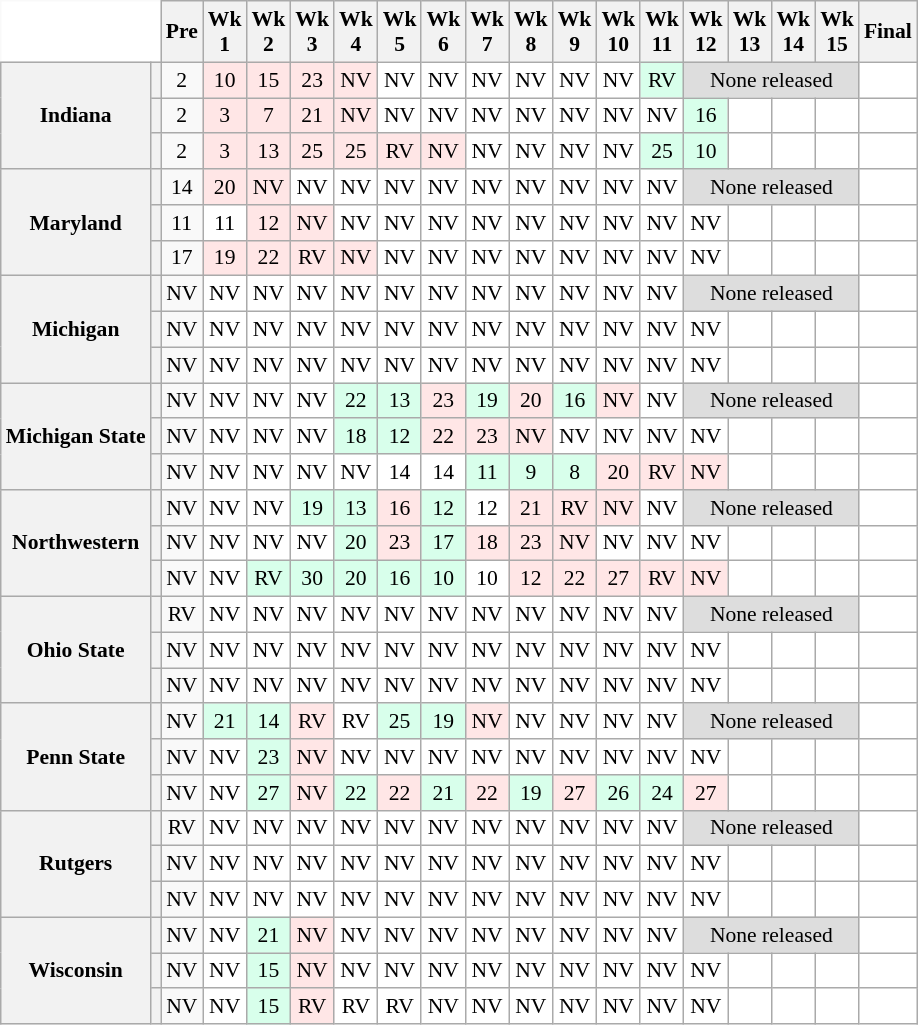<table class="wikitable" style="white-space:nowrap;font-size:90%;text-align:center;">
<tr>
<th colspan=2 style="background:white; border-top-style:hidden; border-left-style:hidden;"> </th>
<th>Pre</th>
<th>Wk<br> 1</th>
<th>Wk<br>2</th>
<th>Wk<br>3</th>
<th>Wk<br>4</th>
<th>Wk<br>5</th>
<th>Wk<br>6</th>
<th>Wk<br>7</th>
<th>Wk<br>8</th>
<th>Wk<br>9</th>
<th>Wk<br>10</th>
<th>Wk<br>11</th>
<th>Wk<br>12</th>
<th>Wk<br>13</th>
<th>Wk<br>14</th>
<th>Wk<br>15</th>
<th>Final</th>
</tr>
<tr>
<th rowspan=3 style=>Indiana</th>
<th></th>
<td>2</td>
<td style="background:#ffe6e6;">10</td>
<td style="background:#ffe6e6;">15</td>
<td style="background:#ffe6e6;">23</td>
<td style="background:#ffe6e6;">NV</td>
<td style="background:#FFF;">NV</td>
<td style="background:#FFF;">NV</td>
<td style="background:#FFF;">NV</td>
<td style="background:#FFF;">NV</td>
<td style="background:#FFF;">NV</td>
<td style="background:#FFF;">NV</td>
<td style="background:#d8ffeb;">RV</td>
<td colspan="4" style="background:#DDD;">None released</td>
<td style="background:#FFF;"></td>
</tr>
<tr>
<th></th>
<td>2</td>
<td style="background:#ffe6e6;">3</td>
<td style="background:#ffe6e6;">7</td>
<td style="background:#ffe6e6;">21</td>
<td style="background:#ffe6e6;">NV</td>
<td style="background:#FFF;">NV</td>
<td style="background:#FFF;">NV</td>
<td style="background:#FFF;">NV</td>
<td style="background:#FFF;">NV</td>
<td style="background:#FFF;">NV</td>
<td style="background:#FFF;">NV</td>
<td style="background:#FFF;">NV</td>
<td style="background:#d8ffeb;">16</td>
<td style="background:#FFF;"></td>
<td style="background:#FFF;"></td>
<td style="background:#FFF;"></td>
<td style="background:#FFF;"></td>
</tr>
<tr>
<th></th>
<td>2</td>
<td style="background:#ffe6e6;">3</td>
<td style="background:#ffe6e6;">13</td>
<td style="background:#ffe6e6;">25</td>
<td style="background:#ffe6e6;">25</td>
<td style="background:#ffe6e6;">RV</td>
<td style="background:#ffe6e6;">NV</td>
<td style="background:#FFF;">NV</td>
<td style="background:#FFF;">NV</td>
<td style="background:#FFF;">NV</td>
<td style="background:#FFF;">NV</td>
<td style="background:#d8ffeb;">25</td>
<td style="background:#d8ffeb;">10</td>
<td style="background:#FFF;"></td>
<td style="background:#FFF;"></td>
<td style="background:#FFF;"></td>
<td style="background:#FFF;"></td>
</tr>
<tr>
<th rowspan=3 style=>Maryland</th>
<th></th>
<td>14</td>
<td style="background:#ffe6e6;">20</td>
<td style="background:#ffe6e6;">NV</td>
<td style="background:#FFF;">NV</td>
<td style="background:#FFF;">NV</td>
<td style="background:#FFF;">NV</td>
<td style="background:#FFF;">NV</td>
<td style="background:#FFF;">NV</td>
<td style="background:#FFF;">NV</td>
<td style="background:#FFF;">NV</td>
<td style="background:#FFF;">NV</td>
<td style="background:#FFF;">NV</td>
<td colspan="4" style="background:#DDD;">None released</td>
<td style="background:#FFF;"></td>
</tr>
<tr>
<th></th>
<td>11</td>
<td style="background:#FFF;">11</td>
<td style="background:#ffe6e6;">12</td>
<td style="background:#ffe6e6;">NV</td>
<td style="background:#FFF;">NV</td>
<td style="background:#FFF;">NV</td>
<td style="background:#FFF;">NV</td>
<td style="background:#FFF;">NV</td>
<td style="background:#FFF;">NV</td>
<td style="background:#FFF;">NV</td>
<td style="background:#FFF;">NV</td>
<td style="background:#FFF;">NV</td>
<td style="background:#FFF;">NV</td>
<td style="background:#FFF;"></td>
<td style="background:#FFF;"></td>
<td style="background:#FFF;"></td>
<td style="background:#FFF;"></td>
</tr>
<tr>
<th></th>
<td>17</td>
<td style="background:#ffe6e6;">19</td>
<td style="background:#ffe6e6;">22</td>
<td style="background:#ffe6e6;">RV</td>
<td style="background:#ffe6e6;">NV</td>
<td style="background:#FFF;">NV</td>
<td style="background:#FFF;">NV</td>
<td style="background:#FFF;">NV</td>
<td style="background:#FFF;">NV</td>
<td style="background:#FFF;">NV</td>
<td style="background:#FFF;">NV</td>
<td style="background:#FFF;">NV</td>
<td style="background:#FFF;">NV</td>
<td style="background:#FFF;"></td>
<td style="background:#FFF;"></td>
<td style="background:#FFF;"></td>
<td style="background:#FFF;"></td>
</tr>
<tr>
<th rowspan=3 style=>Michigan</th>
<th></th>
<td>NV</td>
<td style="background:#FFF;">NV</td>
<td style="background:#FFF;">NV</td>
<td style="background:#FFF;">NV</td>
<td style="background:#FFF;">NV</td>
<td style="background:#FFF;">NV</td>
<td style="background:#FFF;">NV</td>
<td style="background:#FFF;">NV</td>
<td style="background:#FFF;">NV</td>
<td style="background:#FFF;">NV</td>
<td style="background:#FFF;">NV</td>
<td style="background:#FFF;">NV</td>
<td colspan="4" style="background:#DDD;">None released</td>
<td style="background:#FFF;"></td>
</tr>
<tr>
<th></th>
<td>NV</td>
<td style="background:#FFF;">NV</td>
<td style="background:#FFF;">NV</td>
<td style="background:#FFF;">NV</td>
<td style="background:#FFF;">NV</td>
<td style="background:#FFF;">NV</td>
<td style="background:#FFF;">NV</td>
<td style="background:#FFF;">NV</td>
<td style="background:#FFF;">NV</td>
<td style="background:#FFF;">NV</td>
<td style="background:#FFF;">NV</td>
<td style="background:#FFF;">NV</td>
<td style="background:#FFF;">NV</td>
<td style="background:#FFF;"></td>
<td style="background:#FFF;"></td>
<td style="background:#FFF;"></td>
<td style="background:#FFF;"></td>
</tr>
<tr>
<th></th>
<td>NV</td>
<td style="background:#FFF;">NV</td>
<td style="background:#FFF;">NV</td>
<td style="background:#FFF;">NV</td>
<td style="background:#FFF;">NV</td>
<td style="background:#FFF;">NV</td>
<td style="background:#FFF;">NV</td>
<td style="background:#FFF;">NV</td>
<td style="background:#FFF;">NV</td>
<td style="background:#FFF;">NV</td>
<td style="background:#FFF;">NV</td>
<td style="background:#FFF;">NV</td>
<td style="background:#FFF;">NV</td>
<td style="background:#FFF;"></td>
<td style="background:#FFF;"></td>
<td style="background:#FFF;"></td>
<td style="background:#FFF;"></td>
</tr>
<tr>
<th rowspan=3 style=>Michigan State</th>
<th></th>
<td>NV</td>
<td style="background:#FFF;">NV</td>
<td style="background:#FFF;">NV</td>
<td style="background:#FFF;">NV</td>
<td style="background:#d8ffeb;">22</td>
<td style="background:#d8ffeb;">13</td>
<td style="background:#ffe6e6;">23</td>
<td style="background:#d8ffeb;">19</td>
<td style="background:#ffe6e6;">20</td>
<td style="background:#d8ffeb;">16</td>
<td style="background:#ffe6e6;">NV</td>
<td style="background:#FFF;">NV</td>
<td colspan="4" style="background:#DDD;">None released</td>
<td style="background:#FFF;"></td>
</tr>
<tr>
<th></th>
<td>NV</td>
<td style="background:#FFF;">NV</td>
<td style="background:#FFF;">NV</td>
<td style="background:#FFF;">NV</td>
<td style="background:#d8ffeb;">18</td>
<td style="background:#d8ffeb;">12</td>
<td style="background:#ffe6e6;">22</td>
<td style="background:#ffe6e6;">23</td>
<td style="background:#ffe6e6;">NV</td>
<td style="background:#FFF;">NV</td>
<td style="background:#FFF;">NV</td>
<td style="background:#FFF;">NV</td>
<td style="background:#FFF;">NV</td>
<td style="background:#FFF;"></td>
<td style="background:#FFF;"></td>
<td style="background:#FFF;"></td>
<td style="background:#FFF;"></td>
</tr>
<tr>
<th></th>
<td>NV</td>
<td style="background:#FFF;">NV</td>
<td style="background:#FFF;">NV</td>
<td style="background:#FFF;">NV</td>
<td style="background:#FFF;">NV</td>
<td style="background:#FFF;">14</td>
<td style="background:#FFF;">14</td>
<td style="background:#d8ffeb;">11</td>
<td style="background:#d8ffeb;">9</td>
<td style="background:#d8ffeb;">8</td>
<td style="background:#ffe6e6;">20</td>
<td style="background:#ffe6e6;">RV</td>
<td style="background:#ffe6e6;">NV</td>
<td style="background:#FFF;"></td>
<td style="background:#FFF;"></td>
<td style="background:#FFF;"></td>
<td style="background:#FFF;"></td>
</tr>
<tr>
<th rowspan=3 style=>Northwestern</th>
<th></th>
<td>NV</td>
<td style="background:#FFF;">NV</td>
<td style="background:#FFF;">NV</td>
<td style="background:#d8ffeb;">19</td>
<td style="background:#d8ffeb;">13</td>
<td style="background:#ffe6e6;">16</td>
<td style="background:#d8ffeb;">12</td>
<td style="background:#FFF;">12</td>
<td style="background:#ffe6e6;">21</td>
<td style="background:#ffe6e6;">RV</td>
<td style="background:#ffe6e6;">NV</td>
<td style="background:#FFF;">NV</td>
<td colspan="4" style="background:#DDD;">None released</td>
<td style="background:#FFF;"></td>
</tr>
<tr>
<th></th>
<td>NV</td>
<td style="background:#FFF;">NV</td>
<td style="background:#FFF;">NV</td>
<td style="background:#FFF;">NV</td>
<td style="background:#d8ffeb;">20</td>
<td style="background:#ffe6e6;">23</td>
<td style="background:#d8ffeb;">17</td>
<td style="background:#ffe6e6;">18</td>
<td style="background:#ffe6e6;">23</td>
<td style="background:#ffe6e6;">NV</td>
<td style="background:#FFF;">NV</td>
<td style="background:#FFF;">NV</td>
<td style="background:#FFF;">NV</td>
<td style="background:#FFF;"></td>
<td style="background:#FFF;"></td>
<td style="background:#FFF;"></td>
<td style="background:#FFF;"></td>
</tr>
<tr>
<th></th>
<td>NV</td>
<td style="background:#FFF;">NV</td>
<td style="background:#d8ffeb;">RV</td>
<td style="background:#d8ffeb;">30</td>
<td style="background:#d8ffeb;">20</td>
<td style="background:#d8ffeb;">16</td>
<td style="background:#d8ffeb;">10</td>
<td style="background:#FFF;">10</td>
<td style="background:#ffe6e6;">12</td>
<td style="background:#ffe6e6;">22</td>
<td style="background:#ffe6e6;">27</td>
<td style="background:#ffe6e6;">RV</td>
<td style="background:#ffe6e6;">NV</td>
<td style="background:#FFF;"></td>
<td style="background:#FFF;"></td>
<td style="background:#FFF;"></td>
<td style="background:#FFF;"></td>
</tr>
<tr>
<th rowspan=3 style=>Ohio State</th>
<th></th>
<td>RV</td>
<td style="background:#FFF;">NV</td>
<td style="background:#FFF;">NV</td>
<td style="background:#FFF;">NV</td>
<td style="background:#FFF;">NV</td>
<td style="background:#FFF;">NV</td>
<td style="background:#FFF;">NV</td>
<td style="background:#FFF;">NV</td>
<td style="background:#FFF;">NV</td>
<td style="background:#FFF;">NV</td>
<td style="background:#FFF;">NV</td>
<td style="background:#FFF;">NV</td>
<td colspan="4" style="background:#DDD;">None released</td>
<td style="background:#FFF;"></td>
</tr>
<tr>
<th></th>
<td>NV</td>
<td style="background:#FFF;">NV</td>
<td style="background:#FFF;">NV</td>
<td style="background:#FFF;">NV</td>
<td style="background:#FFF;">NV</td>
<td style="background:#FFF;">NV</td>
<td style="background:#FFF;">NV</td>
<td style="background:#FFF;">NV</td>
<td style="background:#FFF;">NV</td>
<td style="background:#FFF;">NV</td>
<td style="background:#FFF;">NV</td>
<td style="background:#FFF;">NV</td>
<td style="background:#FFF;">NV</td>
<td style="background:#FFF;"></td>
<td style="background:#FFF;"></td>
<td style="background:#FFF;"></td>
<td style="background:#FFF;"></td>
</tr>
<tr>
<th></th>
<td>NV</td>
<td style="background:#FFF;">NV</td>
<td style="background:#FFF;">NV</td>
<td style="background:#FFF;">NV</td>
<td style="background:#FFF;">NV</td>
<td style="background:#FFF;">NV</td>
<td style="background:#FFF;">NV</td>
<td style="background:#FFF;">NV</td>
<td style="background:#FFF;">NV</td>
<td style="background:#FFF;">NV</td>
<td style="background:#FFF;">NV</td>
<td style="background:#FFF;">NV</td>
<td style="background:#FFF;">NV</td>
<td style="background:#FFF;"></td>
<td style="background:#FFF;"></td>
<td style="background:#FFF;"></td>
<td style="background:#FFF;"></td>
</tr>
<tr>
<th rowspan=3 style=>Penn State</th>
<th></th>
<td>NV</td>
<td style="background:#d8ffeb;">21</td>
<td style="background:#d8ffeb;">14</td>
<td style="background:#ffe6e6;">RV</td>
<td style="background:#FFF;">RV</td>
<td style="background:#d8ffeb;">25</td>
<td style="background:#d8ffeb;">19</td>
<td style="background:#ffe6e6;">NV</td>
<td style="background:#FFF;">NV</td>
<td style="background:#FFF;">NV</td>
<td style="background:#FFF;">NV</td>
<td style="background:#FFF;">NV</td>
<td colspan="4" style="background:#DDD;">None released</td>
<td style="background:#FFF;"></td>
</tr>
<tr>
<th></th>
<td>NV</td>
<td style="background:#FFF;">NV</td>
<td style="background:#d8ffeb;">23</td>
<td style="background:#ffe6e6;">NV</td>
<td style="background:#FFF;">NV</td>
<td style="background:#FFF;">NV</td>
<td style="background:#FFF;">NV</td>
<td style="background:#FFF;">NV</td>
<td style="background:#FFF;">NV</td>
<td style="background:#FFF;">NV</td>
<td style="background:#FFF;">NV</td>
<td style="background:#FFF;">NV</td>
<td style="background:#FFF;">NV</td>
<td style="background:#FFF;"></td>
<td style="background:#FFF;"></td>
<td style="background:#FFF;"></td>
<td style="background:#FFF;"></td>
</tr>
<tr>
<th></th>
<td>NV</td>
<td style="background:#FFF;">NV</td>
<td style="background:#d8ffeb;">27</td>
<td style="background:#ffe6e6;">NV</td>
<td style="background:#d8ffeb;">22</td>
<td style="background:#ffe6e6;">22</td>
<td style="background:#d8ffeb;">21</td>
<td style="background:#ffe6e6;">22</td>
<td style="background:#d8ffeb;">19</td>
<td style="background:#ffe6e6;">27</td>
<td style="background:#d8ffeb;">26</td>
<td style="background:#d8ffeb;">24</td>
<td style="background:#ffe6e6;">27</td>
<td style="background:#FFF;"></td>
<td style="background:#FFF;"></td>
<td style="background:#FFF;"></td>
<td style="background:#FFF;"></td>
</tr>
<tr>
<th rowspan=3 style=>Rutgers</th>
<th></th>
<td>RV</td>
<td style="background:#FFF;">NV</td>
<td style="background:#FFF;">NV</td>
<td style="background:#FFF;">NV</td>
<td style="background:#FFF;">NV</td>
<td style="background:#FFF;">NV</td>
<td style="background:#FFF;">NV</td>
<td style="background:#FFF;">NV</td>
<td style="background:#FFF;">NV</td>
<td style="background:#FFF;">NV</td>
<td style="background:#FFF;">NV</td>
<td style="background:#FFF;">NV</td>
<td colspan="4" style="background:#DDD;">None released</td>
<td style="background:#FFF;"></td>
</tr>
<tr>
<th></th>
<td>NV</td>
<td style="background:#FFF;">NV</td>
<td style="background:#FFF;">NV</td>
<td style="background:#FFF;">NV</td>
<td style="background:#FFF;">NV</td>
<td style="background:#FFF;">NV</td>
<td style="background:#FFF;">NV</td>
<td style="background:#FFF;">NV</td>
<td style="background:#FFF;">NV</td>
<td style="background:#FFF;">NV</td>
<td style="background:#FFF;">NV</td>
<td style="background:#FFF;">NV</td>
<td style="background:#FFF;">NV</td>
<td style="background:#FFF;"></td>
<td style="background:#FFF;"></td>
<td style="background:#FFF;"></td>
<td style="background:#FFF;"></td>
</tr>
<tr>
<th></th>
<td>NV</td>
<td style="background:#FFF;">NV</td>
<td style="background:#FFF;">NV</td>
<td style="background:#FFF;">NV</td>
<td style="background:#FFF;">NV</td>
<td style="background:#FFF;">NV</td>
<td style="background:#FFF;">NV</td>
<td style="background:#FFF;">NV</td>
<td style="background:#FFF;">NV</td>
<td style="background:#FFF;">NV</td>
<td style="background:#FFF;">NV</td>
<td style="background:#FFF;">NV</td>
<td style="background:#FFF;">NV</td>
<td style="background:#FFF;"></td>
<td style="background:#FFF;"></td>
<td style="background:#FFF;"></td>
<td style="background:#FFF;"></td>
</tr>
<tr>
<th rowspan=3 style=>Wisconsin</th>
<th></th>
<td>NV</td>
<td style="background:#FFF;">NV</td>
<td style="background:#d8ffeb;">21</td>
<td style="background:#ffe6e6;">NV</td>
<td style="background:#FFF;">NV</td>
<td style="background:#FFF;">NV</td>
<td style="background:#FFF;">NV</td>
<td style="background:#FFF;">NV</td>
<td style="background:#FFF;">NV</td>
<td style="background:#FFF;">NV</td>
<td style="background:#FFF;">NV</td>
<td style="background:#FFF;">NV</td>
<td colspan="4" style="background:#DDD;">None released</td>
<td style="background:#FFF;"></td>
</tr>
<tr>
<th></th>
<td>NV</td>
<td style="background:#FFF;">NV</td>
<td style="background:#d8ffeb;">15</td>
<td style="background:#ffe6e6;">NV</td>
<td style="background:#FFF;">NV</td>
<td style="background:#FFF;">NV</td>
<td style="background:#FFF;">NV</td>
<td style="background:#FFF;">NV</td>
<td style="background:#FFF;">NV</td>
<td style="background:#FFF;">NV</td>
<td style="background:#FFF;">NV</td>
<td style="background:#FFF;">NV</td>
<td style="background:#FFF;">NV</td>
<td style="background:#FFF;"></td>
<td style="background:#FFF;"></td>
<td style="background:#FFF;"></td>
<td style="background:#FFF;"></td>
</tr>
<tr>
<th></th>
<td>NV</td>
<td style="background:#FFF;">NV</td>
<td style="background:#d8ffeb;">15</td>
<td style="background:#ffe6e6;">RV</td>
<td style="background:#FFF;">RV</td>
<td style="background:#FFF;">RV</td>
<td style="background:#FFF;">NV</td>
<td style="background:#FFF;">NV</td>
<td style="background:#FFF;">NV</td>
<td style="background:#FFF;">NV</td>
<td style="background:#FFF;">NV</td>
<td style="background:#FFF;">NV</td>
<td style="background:#FFF;">NV</td>
<td style="background:#FFF;"></td>
<td style="background:#FFF;"></td>
<td style="background:#FFF;"></td>
<td style="background:#FFF;"></td>
</tr>
</table>
